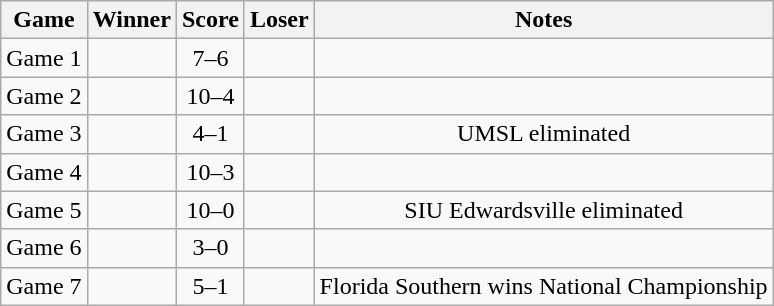<table class="wikitable">
<tr style="text-align:center; background:#f2f2f2;">
<th>Game</th>
<th>Winner</th>
<th>Score</th>
<th>Loser</th>
<th>Notes</th>
</tr>
<tr align=center>
<td>Game 1</td>
<td></td>
<td>7–6</td>
<td></td>
<td></td>
</tr>
<tr align=center>
<td>Game 2</td>
<td></td>
<td>10–4</td>
<td></td>
<td></td>
</tr>
<tr align=center>
<td>Game 3</td>
<td></td>
<td>4–1</td>
<td></td>
<td>UMSL eliminated</td>
</tr>
<tr align=center>
<td>Game 4</td>
<td></td>
<td>10–3</td>
<td></td>
<td></td>
</tr>
<tr align=center>
<td>Game 5</td>
<td></td>
<td>10–0</td>
<td></td>
<td>SIU Edwardsville eliminated</td>
</tr>
<tr align=center>
<td>Game 6</td>
<td></td>
<td>3–0</td>
<td></td>
</tr>
<tr align=center>
<td>Game 7</td>
<td></td>
<td>5–1</td>
<td></td>
<td>Florida Southern wins National Championship</td>
</tr>
</table>
